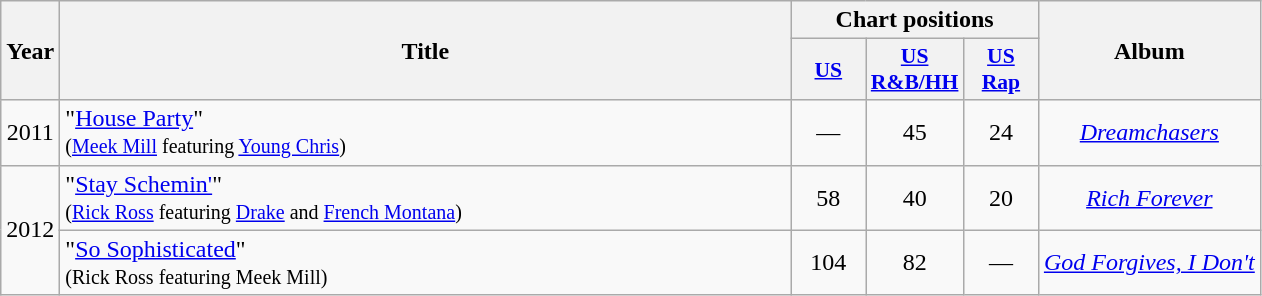<table class="wikitable plainrowheaders" style="text-align:center;">
<tr>
<th scope="col" rowspan="2">Year</th>
<th scope="col" rowspan="2" style="width:30em;">Title</th>
<th scope="col" colspan="3">Chart positions</th>
<th scope="col" rowspan="2">Album</th>
</tr>
<tr>
<th scope="col" style="width:3em;font-size:90%;"><a href='#'>US</a><br></th>
<th scope="col" style="width:3em;font-size:90%;"><a href='#'>US R&B/HH</a><br></th>
<th scope="col" style="width:3em;font-size:90%;"><a href='#'>US Rap</a><br></th>
</tr>
<tr>
<td>2011</td>
<td align="left">"<a href='#'>House Party</a>"<br><small>(<a href='#'>Meek Mill</a> featuring <a href='#'>Young Chris</a>)</small></td>
<td>—</td>
<td>45</td>
<td>24</td>
<td><em><a href='#'>Dreamchasers</a></em></td>
</tr>
<tr>
<td rowspan="2">2012</td>
<td align="left">"<a href='#'>Stay Schemin'</a>"<br><small>(<a href='#'>Rick Ross</a> featuring <a href='#'>Drake</a> and <a href='#'>French Montana</a>)</small></td>
<td>58</td>
<td>40</td>
<td>20</td>
<td><em><a href='#'>Rich Forever</a></em></td>
</tr>
<tr>
<td align="left">"<a href='#'>So Sophisticated</a>"<br><small>(Rick Ross featuring Meek Mill)</small></td>
<td>104</td>
<td>82</td>
<td>—</td>
<td><em><a href='#'>God Forgives, I Don't</a></em></td>
</tr>
</table>
